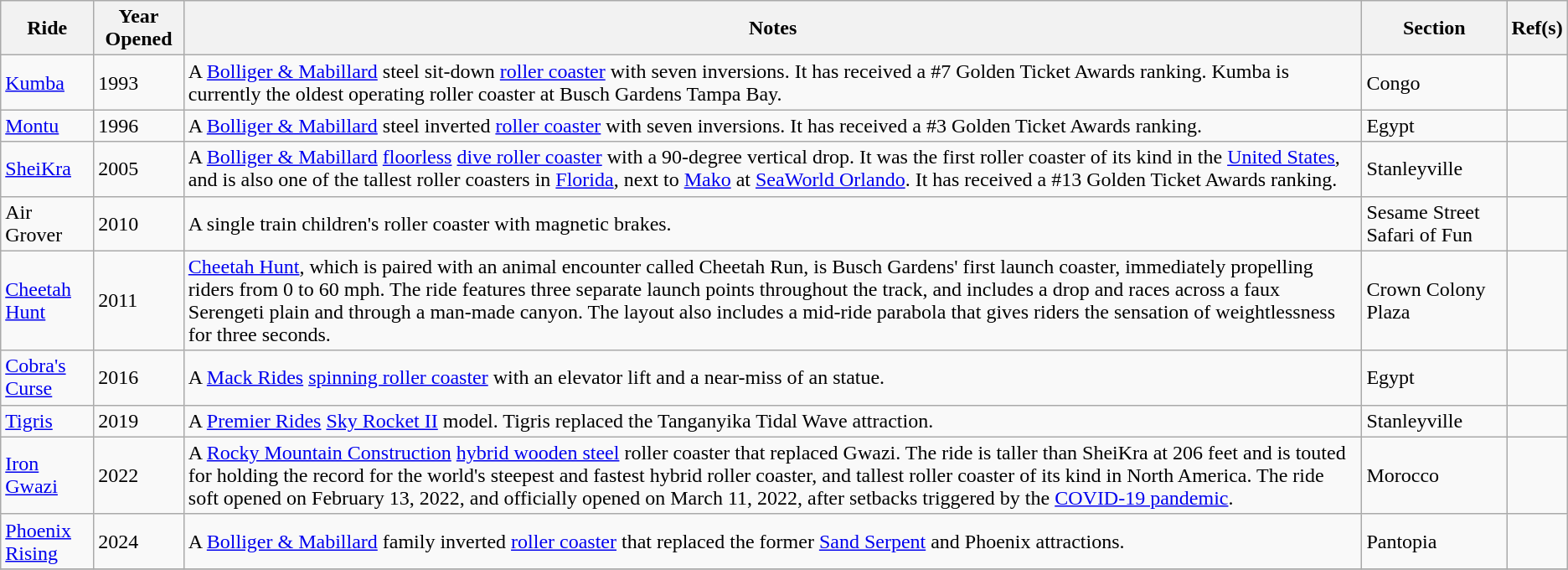<table class=wikitable>
<tr>
<th>Ride</th>
<th>Year Opened</th>
<th>Notes</th>
<th>Section</th>
<th>Ref(s)</th>
</tr>
<tr>
<td><a href='#'>Kumba</a></td>
<td>1993</td>
<td>A  <a href='#'>Bolliger & Mabillard</a> steel sit-down <a href='#'>roller coaster</a> with seven inversions. It has received a #7 Golden Ticket Awards ranking. Kumba is currently the oldest operating roller coaster at Busch Gardens Tampa Bay.</td>
<td>Congo</td>
<td></td>
</tr>
<tr>
<td><a href='#'>Montu</a></td>
<td>1996</td>
<td>A  <a href='#'>Bolliger & Mabillard</a> steel inverted <a href='#'>roller coaster</a> with seven inversions. It has received a #3 Golden Ticket Awards ranking.</td>
<td>Egypt</td>
<td></td>
</tr>
<tr>
<td><a href='#'>SheiKra</a></td>
<td>2005</td>
<td>A  <a href='#'>Bolliger & Mabillard</a> <a href='#'>floorless</a> <a href='#'>dive roller coaster</a> with a 90-degree vertical drop. It was the first roller coaster of its kind in the <a href='#'>United States</a>, and is also one of the tallest roller coasters in <a href='#'>Florida</a>, next to <a href='#'>Mako</a> at <a href='#'>SeaWorld Orlando</a>. It has received a #13 Golden Ticket Awards ranking.</td>
<td>Stanleyville</td>
<td></td>
</tr>
<tr>
<td>Air Grover</td>
<td>2010</td>
<td>A single train children's roller coaster with magnetic brakes.</td>
<td>Sesame Street Safari of Fun</td>
<td></td>
</tr>
<tr>
<td><a href='#'>Cheetah Hunt</a></td>
<td>2011</td>
<td><a href='#'>Cheetah Hunt</a>, which is paired with an animal encounter called Cheetah Run, is Busch Gardens' first launch coaster, immediately propelling riders from 0 to 60 mph. The ride features three separate launch points throughout the  track, and includes a  drop and races across a faux Serengeti plain and through a man-made canyon. The layout also includes a mid-ride parabola that gives riders the sensation of weightlessness for three seconds.</td>
<td>Crown Colony Plaza</td>
<td></td>
</tr>
<tr>
<td><a href='#'>Cobra's Curse</a></td>
<td>2016</td>
<td>A <a href='#'>Mack Rides</a> <a href='#'>spinning roller coaster</a> with an elevator lift and a near-miss of an  statue.</td>
<td>Egypt</td>
<td></td>
</tr>
<tr>
<td><a href='#'>Tigris</a></td>
<td>2019</td>
<td>A <a href='#'>Premier Rides</a> <a href='#'>Sky Rocket II</a> model. Tigris replaced the Tanganyika Tidal Wave attraction.</td>
<td>Stanleyville</td>
<td></td>
</tr>
<tr>
<td><a href='#'>Iron Gwazi</a></td>
<td>2022</td>
<td>A <a href='#'>Rocky Mountain Construction</a> <a href='#'>hybrid wooden steel</a> roller coaster that replaced Gwazi. The ride is taller than SheiKra at 206 feet and is touted for holding the record for the world's steepest and fastest hybrid roller coaster, and tallest roller coaster of its kind in North America. The ride soft opened on February 13, 2022, and officially opened on March 11, 2022, after setbacks triggered by the <a href='#'>COVID-19 pandemic</a>.</td>
<td>Morocco</td>
<td></td>
</tr>
<tr>
<td><a href='#'>Phoenix Rising</a></td>
<td>2024</td>
<td>A <a href='#'>Bolliger & Mabillard</a> family inverted <a href='#'>roller coaster</a> that replaced the former <a href='#'>Sand Serpent</a> and Phoenix attractions.</td>
<td>Pantopia</td>
<td></td>
</tr>
<tr>
</tr>
</table>
